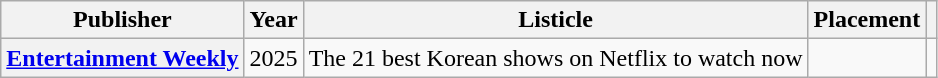<table class="wikitable plainrowheaders sortable">
<tr>
<th scope="col">Publisher</th>
<th scope="col">Year</th>
<th scope="col">Listicle</th>
<th scope="col">Placement</th>
<th scope="col" class="unsortable"></th>
</tr>
<tr>
<th scope="row"><a href='#'>Entertainment Weekly</a></th>
<td>2025</td>
<td>The 21 best Korean shows on Netflix to watch now</td>
<td></td>
<td></td>
</tr>
</table>
